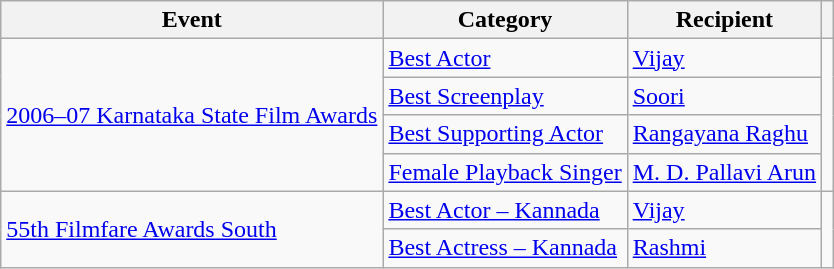<table class="wikitable">
<tr>
<th>Event</th>
<th>Category</th>
<th>Recipient</th>
<th></th>
</tr>
<tr>
<td rowspan="4"><a href='#'>2006–07 Karnataka State Film Awards</a></td>
<td><a href='#'>Best Actor</a></td>
<td><a href='#'>Vijay</a></td>
<td rowspan="4"></td>
</tr>
<tr>
<td><a href='#'>Best Screenplay</a></td>
<td><a href='#'>Soori</a></td>
</tr>
<tr>
<td><a href='#'>Best Supporting Actor</a></td>
<td><a href='#'>Rangayana Raghu</a></td>
</tr>
<tr>
<td><a href='#'>Female Playback Singer</a></td>
<td><a href='#'>M. D. Pallavi Arun</a></td>
</tr>
<tr>
<td rowspan="2"><a href='#'>55th Filmfare Awards South</a></td>
<td><a href='#'>Best Actor – Kannada</a></td>
<td><a href='#'>Vijay</a></td>
<td rowspan="2"></td>
</tr>
<tr>
<td><a href='#'>Best Actress – Kannada</a></td>
<td><a href='#'>Rashmi</a></td>
</tr>
</table>
